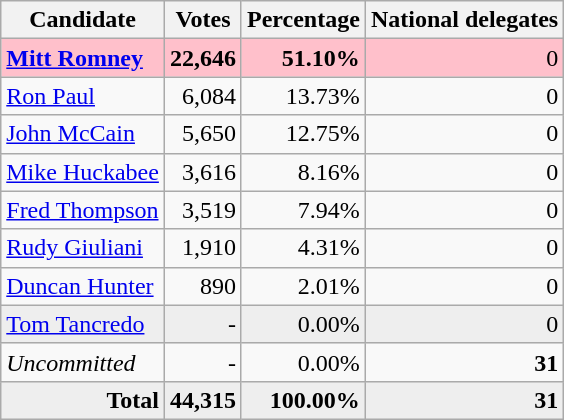<table class="wikitable" style="text-align:right;">
<tr>
<th>Candidate</th>
<th>Votes</th>
<th>Percentage</th>
<th>National delegates</th>
</tr>
<tr style="background:pink;">
<td style="text-align:left;"><strong><a href='#'>Mitt Romney</a></strong></td>
<td><strong>22,646</strong></td>
<td><strong>51.10%</strong></td>
<td>0</td>
</tr>
<tr>
<td style="text-align:left;"><a href='#'>Ron Paul</a></td>
<td>6,084</td>
<td>13.73%</td>
<td>0</td>
</tr>
<tr>
<td style="text-align:left;"><a href='#'>John McCain</a></td>
<td>5,650</td>
<td>12.75%</td>
<td>0</td>
</tr>
<tr>
<td style="text-align:left;"><a href='#'>Mike Huckabee</a></td>
<td>3,616</td>
<td>8.16%</td>
<td>0</td>
</tr>
<tr>
<td style="text-align:left;"><a href='#'>Fred Thompson</a></td>
<td>3,519</td>
<td>7.94%</td>
<td>0</td>
</tr>
<tr>
<td style="text-align:left;"><a href='#'>Rudy Giuliani</a></td>
<td>1,910</td>
<td>4.31%</td>
<td>0</td>
</tr>
<tr>
<td style="text-align:left;"><a href='#'>Duncan Hunter</a></td>
<td>890</td>
<td>2.01%</td>
<td>0</td>
</tr>
<tr style="background:#eee;">
<td style="text-align:left;"><a href='#'>Tom Tancredo</a></td>
<td>-</td>
<td>0.00%</td>
<td>0</td>
</tr>
<tr>
<td style="text-align:left;"><em>Uncommitted</em></td>
<td>-</td>
<td>0.00%</td>
<td><strong>31</strong></td>
</tr>
<tr style="background:#eee;">
<td><strong>Total</strong></td>
<td><strong>44,315</strong></td>
<td><strong>100.00%</strong></td>
<td><strong>31</strong></td>
</tr>
</table>
